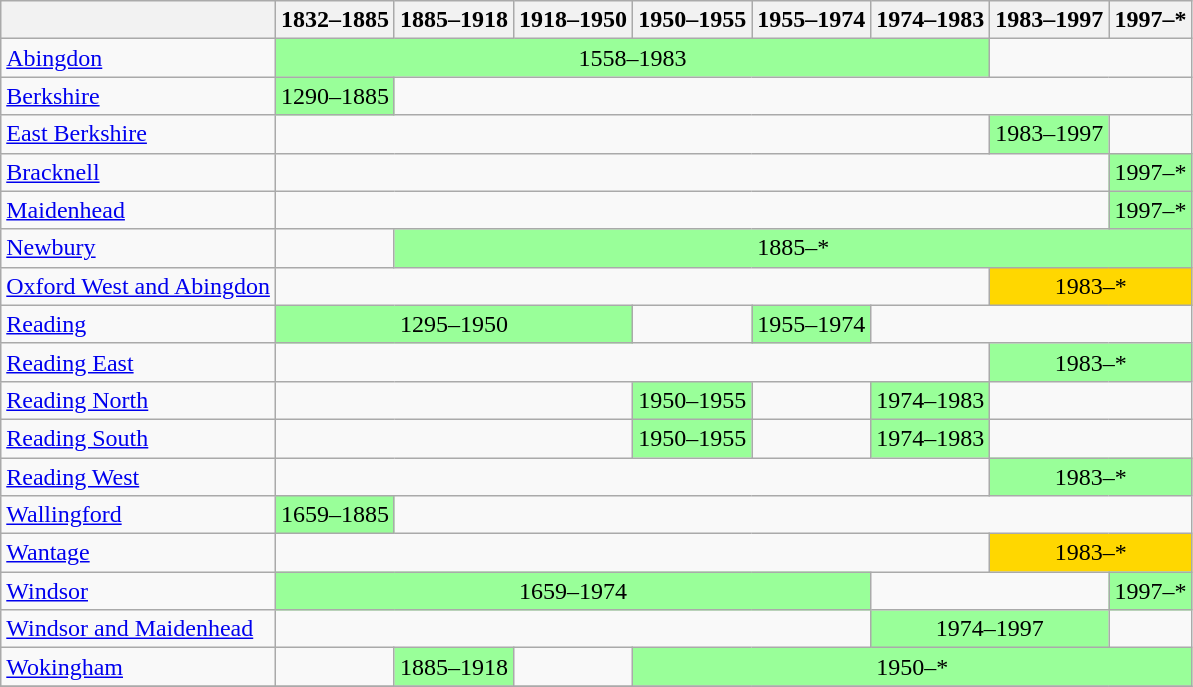<table class="wikitable">
<tr>
<th> </th>
<th>1832–1885</th>
<th>1885–1918</th>
<th>1918–1950</th>
<th>1950–1955</th>
<th>1955–1974</th>
<th>1974–1983</th>
<th>1983–1997</th>
<th>1997–*</th>
</tr>
<tr>
<td><a href='#'>Abingdon</a></td>
<td colspan="6" align="center" bgcolor="#99FF99">1558–1983</td>
<td colspan="2"> </td>
</tr>
<tr>
<td><a href='#'>Berkshire</a></td>
<td colspan="1" align="center" bgcolor="#99FF99">1290–1885</td>
<td colspan="7"> </td>
</tr>
<tr>
<td><a href='#'>East Berkshire</a></td>
<td colspan="6"> </td>
<td colspan="1" align="center" bgcolor="#99FF99">1983–1997</td>
<td colspan="1"> </td>
</tr>
<tr>
<td><a href='#'>Bracknell</a></td>
<td colspan="7"> </td>
<td colspan="1" align="center" bgcolor="#99FF99">1997–*</td>
</tr>
<tr>
<td><a href='#'>Maidenhead</a></td>
<td colspan="7"> </td>
<td colspan="1" align="center" bgcolor="#99FF99">1997–*</td>
</tr>
<tr>
<td><a href='#'>Newbury</a></td>
<td colspan="1"> </td>
<td colspan="7" align="center" bgcolor="#99FF99">1885–*</td>
</tr>
<tr>
<td><a href='#'>Oxford West and Abingdon</a></td>
<td colspan="6"> </td>
<td colspan="2" align="center" bgcolor="#ffd700">1983–*</td>
</tr>
<tr>
<td><a href='#'>Reading</a></td>
<td colspan="3" align="center" bgcolor="#99FF99">1295–1950</td>
<td colspan="1"> </td>
<td colspan="1" align="center" bgcolor="#99FF99">1955–1974</td>
<td colspan="3"> </td>
</tr>
<tr>
<td><a href='#'>Reading East</a></td>
<td colspan="6"> </td>
<td colspan="2" align="center" bgcolor="#99FF99">1983–*</td>
</tr>
<tr>
<td><a href='#'>Reading North</a></td>
<td colspan="3"> </td>
<td colspan="1" align="center" bgcolor="#99FF99">1950–1955</td>
<td colspan="1"> </td>
<td colspan="1" align="center" bgcolor="#99FF99">1974–1983</td>
<td colspan="2"> </td>
</tr>
<tr>
<td><a href='#'>Reading South</a></td>
<td colspan="3"> </td>
<td colspan="1" align="center" bgcolor="#99FF99">1950–1955</td>
<td colspan="1"> </td>
<td colspan="1" align="center" bgcolor="#99FF99">1974–1983</td>
<td colspan="2"> </td>
</tr>
<tr>
<td><a href='#'>Reading West</a></td>
<td colspan="6"> </td>
<td colspan="2" align="center" bgcolor="#99FF99">1983–*</td>
</tr>
<tr>
<td><a href='#'>Wallingford</a></td>
<td colspan="1" align="center" bgcolor="#99FF99">1659–1885</td>
<td colspan="7"> </td>
</tr>
<tr>
<td><a href='#'>Wantage</a></td>
<td colspan="6"> </td>
<td colspan="2" align="center" bgcolor="#ffd700">1983–*</td>
</tr>
<tr>
<td><a href='#'>Windsor</a></td>
<td colspan="5" align="center" bgcolor="#99FF99">1659–1974</td>
<td colspan="2"> </td>
<td colspan="1" align="center" bgcolor="#99FF99">1997–*</td>
</tr>
<tr>
<td><a href='#'>Windsor and Maidenhead</a></td>
<td colspan="5"> </td>
<td colspan="2" align="center" bgcolor="#99FF99">1974–1997</td>
<td colspan="1"> </td>
</tr>
<tr>
<td><a href='#'>Wokingham</a></td>
<td colspan="1"> </td>
<td colspan="1" align="center" bgcolor="#99FF99">1885–1918</td>
<td colspan="1"> </td>
<td colspan="5" align="center" bgcolor="#99FF99">1950–*</td>
</tr>
<tr>
</tr>
</table>
